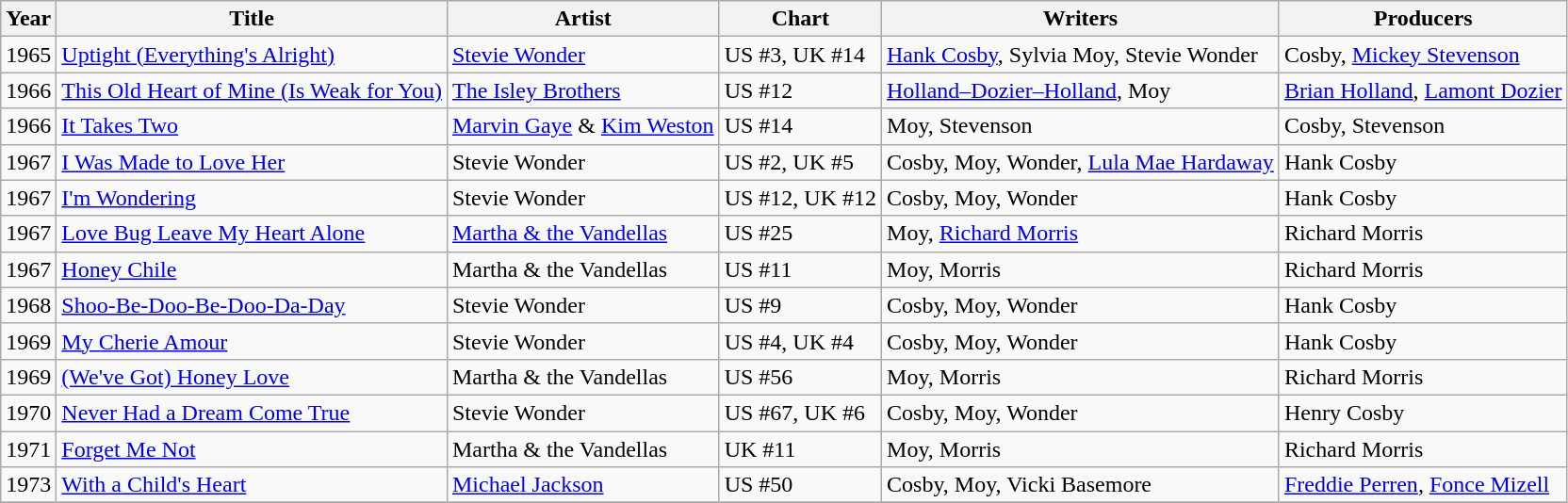<table class="wikitable">
<tr>
<th>Year</th>
<th>Title</th>
<th>Artist</th>
<th>Chart</th>
<th>Writers</th>
<th>Producers</th>
</tr>
<tr>
<td>1965</td>
<td><a href='#'>Uptight (Everything's Alright)</a></td>
<td><a href='#'>Stevie Wonder</a></td>
<td>US #3, UK #14</td>
<td><a href='#'>Hank Cosby</a>, Sylvia Moy, Stevie Wonder</td>
<td>Cosby, <a href='#'>Mickey Stevenson</a></td>
</tr>
<tr>
<td>1966</td>
<td><a href='#'>This Old Heart of Mine (Is Weak for You)</a></td>
<td><a href='#'>The Isley Brothers</a></td>
<td>US #12</td>
<td><a href='#'>Holland–Dozier–Holland</a>, Moy</td>
<td><a href='#'>Brian Holland</a>, <a href='#'>Lamont Dozier</a></td>
</tr>
<tr>
<td>1966</td>
<td><a href='#'>It Takes Two</a></td>
<td><a href='#'>Marvin Gaye</a> & <a href='#'>Kim Weston</a></td>
<td>US #14</td>
<td>Moy, Stevenson</td>
<td>Cosby, Stevenson</td>
</tr>
<tr>
<td>1967</td>
<td><a href='#'>I Was Made to Love Her</a></td>
<td>Stevie Wonder</td>
<td>US #2, UK #5</td>
<td>Cosby, Moy, Wonder, <a href='#'>Lula Mae Hardaway</a></td>
<td>Hank Cosby</td>
</tr>
<tr>
<td>1967</td>
<td><a href='#'>I'm Wondering</a></td>
<td>Stevie Wonder</td>
<td>US #12, UK #12</td>
<td>Cosby, Moy, Wonder</td>
<td>Hank Cosby</td>
</tr>
<tr>
<td>1967</td>
<td><a href='#'>Love Bug Leave My Heart Alone</a></td>
<td><a href='#'>Martha & the Vandellas</a></td>
<td>US #25</td>
<td>Moy, <a href='#'>Richard Morris</a></td>
<td>Richard Morris</td>
</tr>
<tr>
<td>1967</td>
<td><a href='#'>Honey Chile</a></td>
<td>Martha & the Vandellas</td>
<td>US #11</td>
<td>Moy, Morris</td>
<td>Richard Morris</td>
</tr>
<tr>
<td>1968</td>
<td><a href='#'>Shoo-Be-Doo-Be-Doo-Da-Day</a></td>
<td>Stevie Wonder</td>
<td>US #9</td>
<td>Cosby, Moy, Wonder</td>
<td>Hank Cosby</td>
</tr>
<tr>
<td>1969</td>
<td><a href='#'>My Cherie Amour</a></td>
<td>Stevie Wonder</td>
<td>US #4, UK #4</td>
<td>Cosby, Moy, Wonder</td>
<td>Hank Cosby</td>
</tr>
<tr>
<td>1969</td>
<td><a href='#'>(We've Got) Honey Love</a></td>
<td>Martha & the Vandellas</td>
<td>US #56</td>
<td>Moy, Morris</td>
<td>Richard Morris</td>
</tr>
<tr>
<td>1970</td>
<td><a href='#'>Never Had a Dream Come True</a></td>
<td>Stevie Wonder</td>
<td>US #67, UK #6</td>
<td>Cosby, Moy, Wonder</td>
<td>Henry Cosby</td>
</tr>
<tr>
<td>1971</td>
<td><a href='#'>Forget Me Not</a></td>
<td>Martha & the Vandellas</td>
<td>UK #11</td>
<td>Moy, Morris</td>
<td>Richard Morris</td>
</tr>
<tr>
<td>1973</td>
<td><a href='#'>With a Child's Heart</a></td>
<td><a href='#'>Michael Jackson</a></td>
<td>US #50</td>
<td>Cosby, Moy, Vicki Basemore</td>
<td><a href='#'>Freddie Perren</a>, <a href='#'>Fonce Mizell</a></td>
</tr>
<tr>
</tr>
</table>
